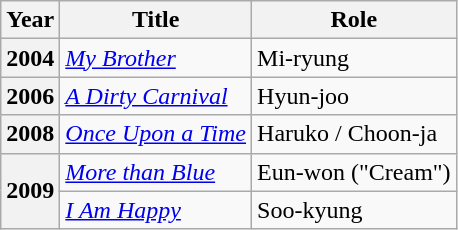<table class="wikitable plainrowheaders sortable">
<tr>
<th scope="col">Year</th>
<th scope="col">Title</th>
<th scope="col">Role</th>
</tr>
<tr>
<th scope="row">2004</th>
<td><em><a href='#'>My Brother</a></em></td>
<td>Mi-ryung</td>
</tr>
<tr>
<th scope="row">2006</th>
<td><em><a href='#'>A Dirty Carnival</a></em></td>
<td>Hyun-joo</td>
</tr>
<tr>
<th scope="row">2008</th>
<td><em><a href='#'>Once Upon a Time</a></em></td>
<td>Haruko / Choon-ja</td>
</tr>
<tr>
<th scope="row" rowspan="2">2009</th>
<td><em><a href='#'>More than Blue</a></em></td>
<td>Eun-won ("Cream")</td>
</tr>
<tr>
<td><em><a href='#'>I Am Happy</a></em></td>
<td>Soo-kyung</td>
</tr>
</table>
